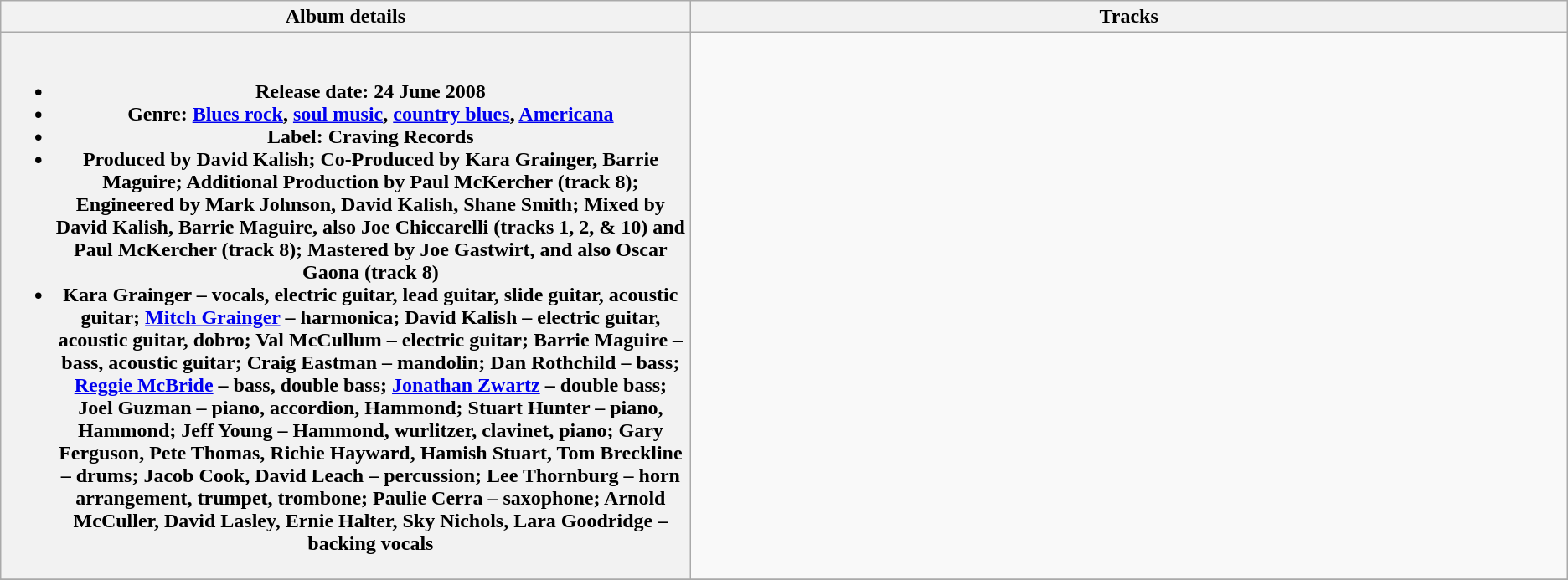<table class="wikitable plainrowheaders" style="text-align:left;">
<tr>
<th style="width:35em;">Album details</th>
<th style="width:45em;">Tracks</th>
</tr>
<tr>
<th scope="row"><br><ul><li>Release date: 24 June 2008</li><li>Genre: <a href='#'>Blues rock</a>, <a href='#'>soul music</a>, <a href='#'>country blues</a>, <a href='#'>Americana</a></li><li>Label: Craving Records</li><li>Produced by David Kalish; Co-Produced by Kara Grainger, Barrie Maguire; Additional Production by Paul McKercher (track 8); Engineered by Mark Johnson, David Kalish, Shane Smith; Mixed by David Kalish, Barrie Maguire, also Joe Chiccarelli (tracks 1, 2, & 10) and Paul McKercher (track 8); Mastered by Joe Gastwirt, and also Oscar Gaona (track 8)</li><li>Kara Grainger – vocals, electric guitar, lead guitar, slide guitar, acoustic guitar; <a href='#'>Mitch Grainger</a> – harmonica; David Kalish – electric guitar, acoustic guitar, dobro; Val McCullum – electric guitar; Barrie Maguire – bass, acoustic guitar; Craig Eastman – mandolin; Dan Rothchild – bass; <a href='#'>Reggie McBride</a> – bass, double bass; <a href='#'>Jonathan Zwartz</a> – double bass; Joel Guzman – piano, accordion, Hammond; Stuart Hunter – piano, Hammond; Jeff Young – Hammond, wurlitzer, clavinet, piano; Gary Ferguson, Pete Thomas, Richie Hayward, Hamish Stuart, Tom Breckline – drums; Jacob Cook, David Leach – percussion; Lee Thornburg – horn arrangement, trumpet, trombone; Paulie Cerra – saxophone; Arnold McCuller, David Lasley, Ernie Halter, Sky Nichols, Lara Goodridge – backing vocals</li></ul></th>
<td><br></td>
</tr>
<tr>
</tr>
</table>
